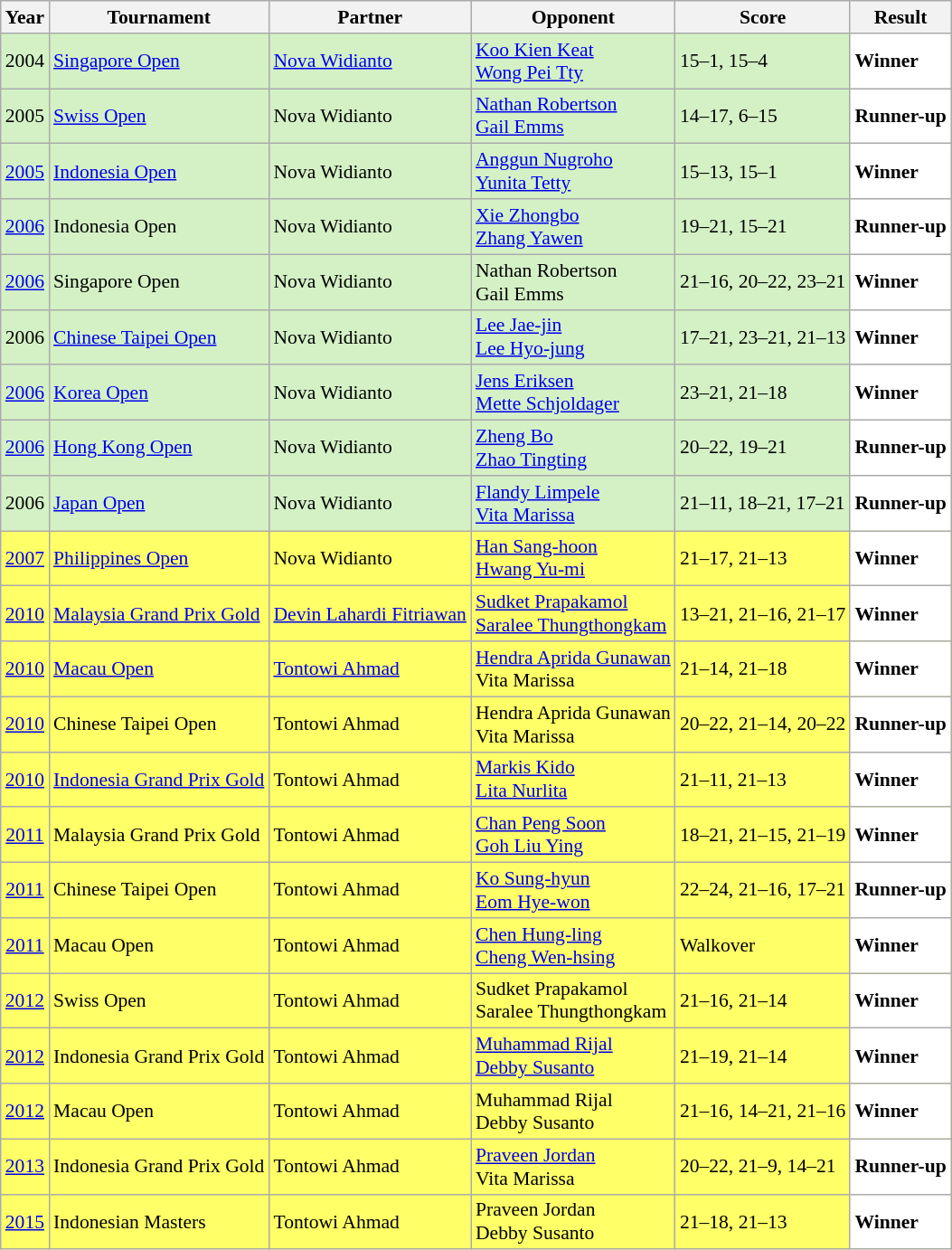<table class="sortable wikitable" style="font-size: 90%">
<tr>
<th>Year</th>
<th>Tournament</th>
<th>Partner</th>
<th>Opponent</th>
<th>Score</th>
<th>Result</th>
</tr>
<tr style="background:#D4F1C5">
<td align="center">2004</td>
<td align="left"><a href='#'>Singapore Open</a></td>
<td align="left"> <a href='#'>Nova Widianto</a></td>
<td align="left"> <a href='#'>Koo Kien Keat</a> <br>  <a href='#'>Wong Pei Tty</a></td>
<td align="left">15–1, 15–4</td>
<td style="text-align:left; background:white"> <strong>Winner</strong></td>
</tr>
<tr style="background:#D4F1C5">
<td align="center">2005</td>
<td align="left"><a href='#'>Swiss Open</a></td>
<td align="left"> Nova Widianto</td>
<td align="left"> <a href='#'>Nathan Robertson</a> <br>  <a href='#'>Gail Emms</a></td>
<td align="left">14–17, 6–15</td>
<td style="text-align:left; background:white"> <strong>Runner-up</strong></td>
</tr>
<tr style="background:#D4F1C5">
<td align="center"><a href='#'>2005</a></td>
<td align="left"><a href='#'>Indonesia Open</a></td>
<td align="left"> Nova Widianto</td>
<td align="left"> <a href='#'>Anggun Nugroho</a> <br>  <a href='#'>Yunita Tetty</a></td>
<td align="left">15–13, 15–1</td>
<td style="text-align:left; background:white"> <strong>Winner</strong></td>
</tr>
<tr style="background:#D4F1C5">
<td align="center"><a href='#'>2006</a></td>
<td align="left">Indonesia Open</td>
<td align="left"> Nova Widianto</td>
<td align="left"> <a href='#'>Xie Zhongbo</a> <br>  <a href='#'>Zhang Yawen</a></td>
<td align="left">19–21, 15–21</td>
<td style="text-align:left; background:white"> <strong>Runner-up</strong></td>
</tr>
<tr style="background:#D4F1C5">
<td align="center"><a href='#'>2006</a></td>
<td align="left">Singapore Open</td>
<td align="left"> Nova Widianto</td>
<td align="left"> Nathan Robertson <br>  Gail Emms</td>
<td align="left">21–16, 20–22, 23–21</td>
<td style="text-align:left; background:white"> <strong>Winner</strong></td>
</tr>
<tr style="background:#D4F1C5">
<td align="center">2006</td>
<td align="left"><a href='#'>Chinese Taipei Open</a></td>
<td align="left"> Nova Widianto</td>
<td align="left"> <a href='#'>Lee Jae-jin</a> <br>  <a href='#'>Lee Hyo-jung</a></td>
<td align="left">17–21, 23–21, 21–13</td>
<td style="text-align:left; background:white"> <strong>Winner</strong></td>
</tr>
<tr style="background:#D4F1C5">
<td align="center"><a href='#'>2006</a></td>
<td align="left"><a href='#'>Korea Open</a></td>
<td align="left"> Nova Widianto</td>
<td align="left"> <a href='#'>Jens Eriksen</a> <br>  <a href='#'>Mette Schjoldager</a></td>
<td align="left">23–21, 21–18</td>
<td style="text-align:left; background:white"> <strong>Winner</strong></td>
</tr>
<tr style="background:#D4F1C5">
<td align="center"><a href='#'>2006</a></td>
<td align="left"><a href='#'>Hong Kong Open</a></td>
<td align="left"> Nova Widianto</td>
<td align="left"> <a href='#'>Zheng Bo</a> <br>  <a href='#'>Zhao Tingting</a></td>
<td align="left">20–22, 19–21</td>
<td style="text-align:left; background:white"> <strong>Runner-up</strong></td>
</tr>
<tr style="background:#D4F1C5">
<td align="center">2006</td>
<td align="left"><a href='#'>Japan Open</a></td>
<td align="left"> Nova Widianto</td>
<td align="left"> <a href='#'>Flandy Limpele</a> <br>  <a href='#'>Vita Marissa</a></td>
<td align="left">21–11, 18–21, 17–21</td>
<td style="text-align:left; background:white"> <strong>Runner-up</strong></td>
</tr>
<tr style="background:#FFFF67">
<td align="center"><a href='#'>2007</a></td>
<td align="left"><a href='#'>Philippines Open</a></td>
<td align="left"> Nova Widianto</td>
<td align="left"> <a href='#'>Han Sang-hoon</a> <br>  <a href='#'>Hwang Yu-mi</a></td>
<td align="left">21–17, 21–13</td>
<td style="text-align:left; background:white"> <strong>Winner</strong></td>
</tr>
<tr style="background:#FFFF67">
<td align="center"><a href='#'>2010</a></td>
<td align="left"><a href='#'>Malaysia Grand Prix Gold</a></td>
<td align="left"> <a href='#'>Devin Lahardi Fitriawan</a></td>
<td align="left"> <a href='#'>Sudket Prapakamol</a> <br>  <a href='#'>Saralee Thungthongkam</a></td>
<td align="left">13–21, 21–16, 21–17</td>
<td style="text-align:left; background:white"> <strong>Winner</strong></td>
</tr>
<tr style="background:#FFFF67">
<td align="center"><a href='#'>2010</a></td>
<td align="left"><a href='#'>Macau Open</a></td>
<td align="left"> <a href='#'>Tontowi Ahmad</a></td>
<td align="left"> <a href='#'>Hendra Aprida Gunawan</a> <br>  Vita Marissa</td>
<td align="left">21–14, 21–18</td>
<td style="text-align:left; background:white"> <strong>Winner</strong></td>
</tr>
<tr style="background:#FFFF67">
<td align="center"><a href='#'>2010</a></td>
<td align="left">Chinese Taipei Open</td>
<td align="left"> Tontowi Ahmad</td>
<td align="left"> Hendra Aprida Gunawan <br>  Vita Marissa</td>
<td align="left">20–22, 21–14, 20–22</td>
<td style="text-align:left; background:white"> <strong>Runner-up</strong></td>
</tr>
<tr style="background:#FFFF67">
<td align="center"><a href='#'>2010</a></td>
<td align="left"><a href='#'>Indonesia Grand Prix Gold</a></td>
<td align="left"> Tontowi Ahmad</td>
<td align="left"> <a href='#'>Markis Kido</a> <br>  <a href='#'>Lita Nurlita</a></td>
<td align="left">21–11, 21–13</td>
<td style="text-align:left; background:white"> <strong>Winner</strong></td>
</tr>
<tr style="background:#FFFF67">
<td align="center"><a href='#'>2011</a></td>
<td align="left">Malaysia Grand Prix Gold</td>
<td align="left"> Tontowi Ahmad</td>
<td align="left"> <a href='#'>Chan Peng Soon</a> <br>  <a href='#'>Goh Liu Ying</a></td>
<td align="left">18–21, 21–15, 21–19</td>
<td style="text-align:left; background:white"> <strong>Winner</strong></td>
</tr>
<tr style="background:#FFFF67">
<td align="center"><a href='#'>2011</a></td>
<td align="left">Chinese Taipei Open</td>
<td align="left"> Tontowi Ahmad</td>
<td align="left"> <a href='#'>Ko Sung-hyun</a> <br>  <a href='#'>Eom Hye-won</a></td>
<td align="left">22–24, 21–16, 17–21</td>
<td style="text-align:left; background:white"> <strong>Runner-up</strong></td>
</tr>
<tr style="background:#FFFF67">
<td align="center"><a href='#'>2011</a></td>
<td align="left">Macau Open</td>
<td align="left"> Tontowi Ahmad</td>
<td align="left"> <a href='#'>Chen Hung-ling</a> <br>  <a href='#'>Cheng Wen-hsing</a></td>
<td align="left">Walkover</td>
<td style="text-align:left; background:white"> <strong>Winner</strong></td>
</tr>
<tr style="background:#FFFF67">
<td align="center"><a href='#'>2012</a></td>
<td align="left">Swiss Open</td>
<td align="left"> Tontowi Ahmad</td>
<td align="left"> Sudket Prapakamol <br>  Saralee Thungthongkam</td>
<td align="left">21–16, 21–14</td>
<td style="text-align:left; background:white"> <strong>Winner</strong></td>
</tr>
<tr style="background:#FFFF67">
<td align="center"><a href='#'>2012</a></td>
<td align="left">Indonesia Grand Prix Gold</td>
<td align="left"> Tontowi Ahmad</td>
<td align="left"> <a href='#'>Muhammad Rijal</a> <br>  <a href='#'>Debby Susanto</a></td>
<td align="left">21–19, 21–14</td>
<td style="text-align:left; background:white"> <strong>Winner</strong></td>
</tr>
<tr style="background:#FFFF67">
<td align="center"><a href='#'>2012</a></td>
<td align="left">Macau Open</td>
<td align="left"> Tontowi Ahmad</td>
<td align="left"> Muhammad Rijal <br>  Debby Susanto</td>
<td align="left">21–16, 14–21, 21–16</td>
<td style="text-align:left; background:white"> <strong>Winner</strong></td>
</tr>
<tr style="background:#FFFF67">
<td align="center"><a href='#'>2013</a></td>
<td align="left">Indonesia Grand Prix Gold</td>
<td align="left"> Tontowi Ahmad</td>
<td align="left"> <a href='#'>Praveen Jordan</a> <br>  Vita Marissa</td>
<td align="left">20–22, 21–9, 14–21</td>
<td style="text-align:left; background:white"> <strong>Runner-up</strong></td>
</tr>
<tr style="background:#FFFF67">
<td align="center"><a href='#'>2015</a></td>
<td align="left">Indonesian Masters</td>
<td align="left"> Tontowi Ahmad</td>
<td align="left"> Praveen Jordan <br>  Debby Susanto</td>
<td align="left">21–18, 21–13</td>
<td style="text-align:left; background:white"> <strong>Winner</strong></td>
</tr>
</table>
